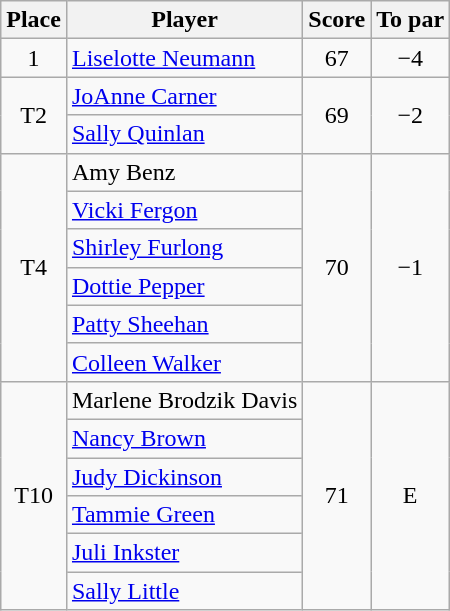<table class=wikitable style="text-align:center">
<tr>
<th>Place</th>
<th>Player</th>
<th>Score</th>
<th>To par</th>
</tr>
<tr>
<td>1</td>
<td align=left> <a href='#'>Liselotte Neumann</a></td>
<td>67</td>
<td>−4</td>
</tr>
<tr>
<td rowspan=2>T2</td>
<td align=left> <a href='#'>JoAnne Carner</a></td>
<td rowspan=2>69</td>
<td rowspan=2>−2</td>
</tr>
<tr>
<td align=left> <a href='#'>Sally Quinlan</a></td>
</tr>
<tr>
<td rowspan=6>T4</td>
<td align=left> Amy Benz</td>
<td rowspan=6>70</td>
<td rowspan=6>−1</td>
</tr>
<tr>
<td align=left> <a href='#'>Vicki Fergon</a></td>
</tr>
<tr>
<td align=left> <a href='#'>Shirley Furlong</a></td>
</tr>
<tr>
<td align=left> <a href='#'>Dottie Pepper</a></td>
</tr>
<tr>
<td align=left> <a href='#'>Patty Sheehan</a></td>
</tr>
<tr>
<td align=left> <a href='#'>Colleen Walker</a></td>
</tr>
<tr>
<td rowspan=6>T10</td>
<td align=left> Marlene Brodzik Davis</td>
<td rowspan=6>71</td>
<td rowspan=6>E</td>
</tr>
<tr>
<td align=left> <a href='#'>Nancy Brown</a></td>
</tr>
<tr>
<td align=left> <a href='#'>Judy Dickinson</a></td>
</tr>
<tr>
<td align=left> <a href='#'>Tammie Green</a></td>
</tr>
<tr>
<td align=left> <a href='#'>Juli Inkster</a></td>
</tr>
<tr>
<td align=left> <a href='#'>Sally Little</a></td>
</tr>
</table>
